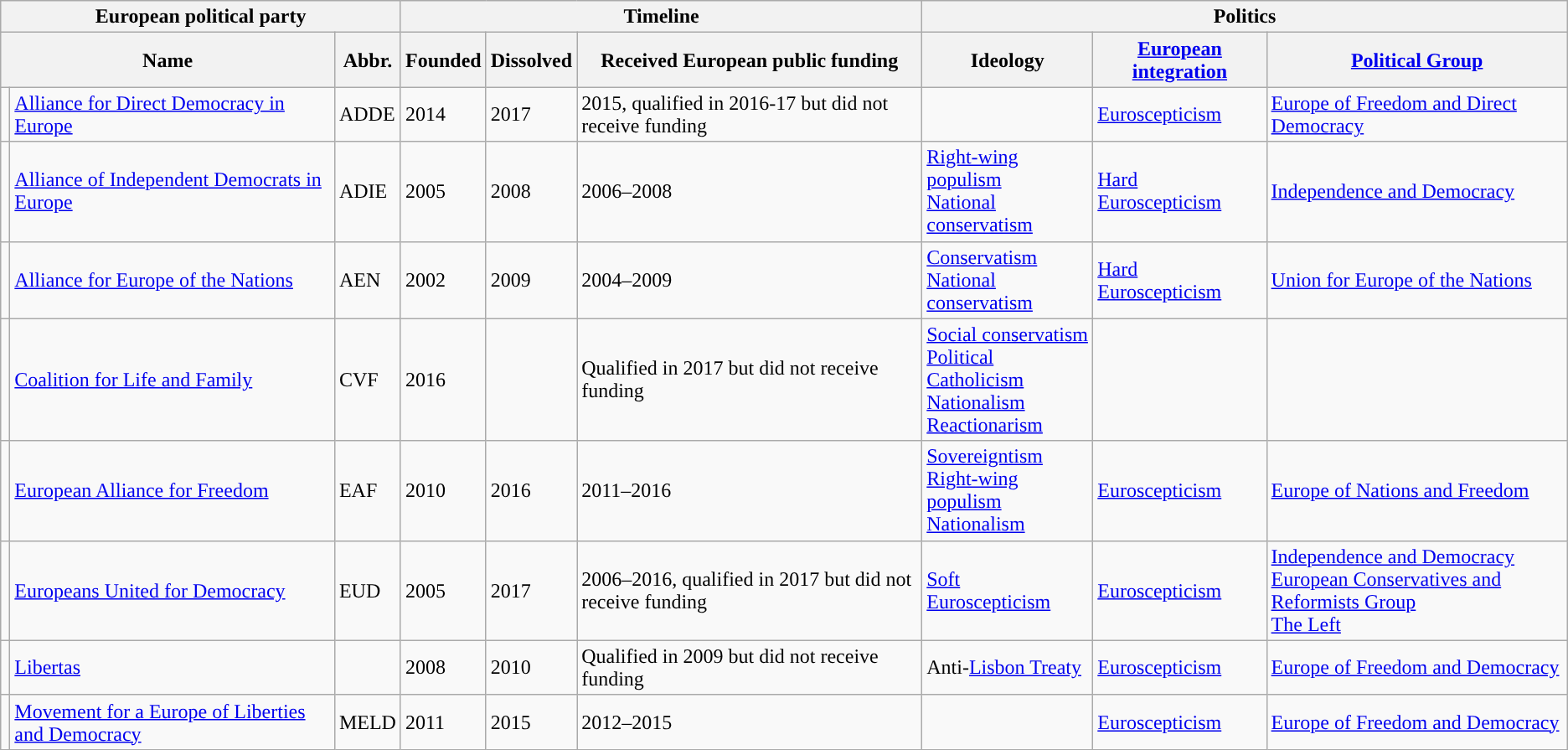<table class="wikitable centre sortable">
<tr>
<th colspan="3">European political party</th>
<th colspan="3">Timeline</th>
<th colspan="3">Politics</th>
</tr>
<tr>
<th colspan="2">Name</th>
<th>Abbr.</th>
<th>Founded</th>
<th>Dissolved</th>
<th>Received European public funding</th>
<th>Ideology</th>
<th><a href='#'>European integration</a></th>
<th><a href='#'>Political Group</a></th>
</tr>
<tr>
<td></td>
<td><a href='#'>Alliance for Direct Democracy in Europe</a></td>
<td>ADDE</td>
<td>2014</td>
<td>2017</td>
<td>2015, qualified in 2016-17 but did not receive funding</td>
<td></td>
<td><a href='#'>Euroscepticism</a></td>
<td><a href='#'>Europe of Freedom and Direct Democracy</a></td>
</tr>
<tr>
<td></td>
<td><a href='#'>Alliance of Independent Democrats in Europe</a></td>
<td>ADIE</td>
<td>2005</td>
<td>2008</td>
<td>2006–2008</td>
<td><a href='#'>Right-wing populism</a><br><a href='#'>National conservatism</a></td>
<td><a href='#'>Hard Euroscepticism</a></td>
<td><a href='#'>Independence and Democracy</a></td>
</tr>
<tr>
<td></td>
<td><a href='#'>Alliance for Europe of the Nations</a></td>
<td>AEN</td>
<td>2002</td>
<td>2009</td>
<td>2004–2009</td>
<td><a href='#'>Conservatism</a><br><a href='#'>National conservatism</a></td>
<td><a href='#'>Hard Euroscepticism</a></td>
<td><a href='#'>Union for Europe of the Nations</a></td>
</tr>
<tr>
<td></td>
<td><a href='#'>Coalition for Life and Family</a></td>
<td>CVF</td>
<td>2016</td>
<td></td>
<td>Qualified in 2017 but did not receive funding</td>
<td><a href='#'>Social conservatism</a><br><a href='#'>Political Catholicism</a><br><a href='#'>Nationalism</a><br><a href='#'>Reactionarism</a></td>
<td></td>
<td></td>
</tr>
<tr>
<td></td>
<td><a href='#'>European Alliance for Freedom</a></td>
<td>EAF</td>
<td>2010</td>
<td>2016</td>
<td>2011–2016</td>
<td><a href='#'>Sovereigntism</a><br><a href='#'>Right-wing populism</a><br><a href='#'>Nationalism</a></td>
<td><a href='#'>Euroscepticism</a></td>
<td><a href='#'>Europe of Nations and Freedom</a></td>
</tr>
<tr>
<td></td>
<td><a href='#'>Europeans United for Democracy</a></td>
<td>EUD</td>
<td>2005</td>
<td>2017</td>
<td>2006–2016, qualified in 2017 but did not receive funding</td>
<td><a href='#'>Soft Euroscepticism</a></td>
<td><a href='#'>Euroscepticism</a></td>
<td><a href='#'>Independence and Democracy</a><br><a href='#'>European Conservatives and Reformists Group</a><br><a href='#'>The Left</a></td>
</tr>
<tr>
<td></td>
<td><a href='#'>Libertas</a></td>
<td></td>
<td>2008</td>
<td>2010</td>
<td>Qualified in 2009 but did not receive funding</td>
<td>Anti-<a href='#'>Lisbon Treaty</a></td>
<td><a href='#'>Euroscepticism</a></td>
<td><a href='#'>Europe of Freedom and Democracy</a></td>
</tr>
<tr>
<td></td>
<td><a href='#'>Movement for a Europe of Liberties and Democracy</a></td>
<td>MELD</td>
<td>2011</td>
<td>2015</td>
<td>2012–2015</td>
<td></td>
<td><a href='#'>Euroscepticism</a></td>
<td><a href='#'>Europe of Freedom and Democracy</a></td>
</tr>
</table>
